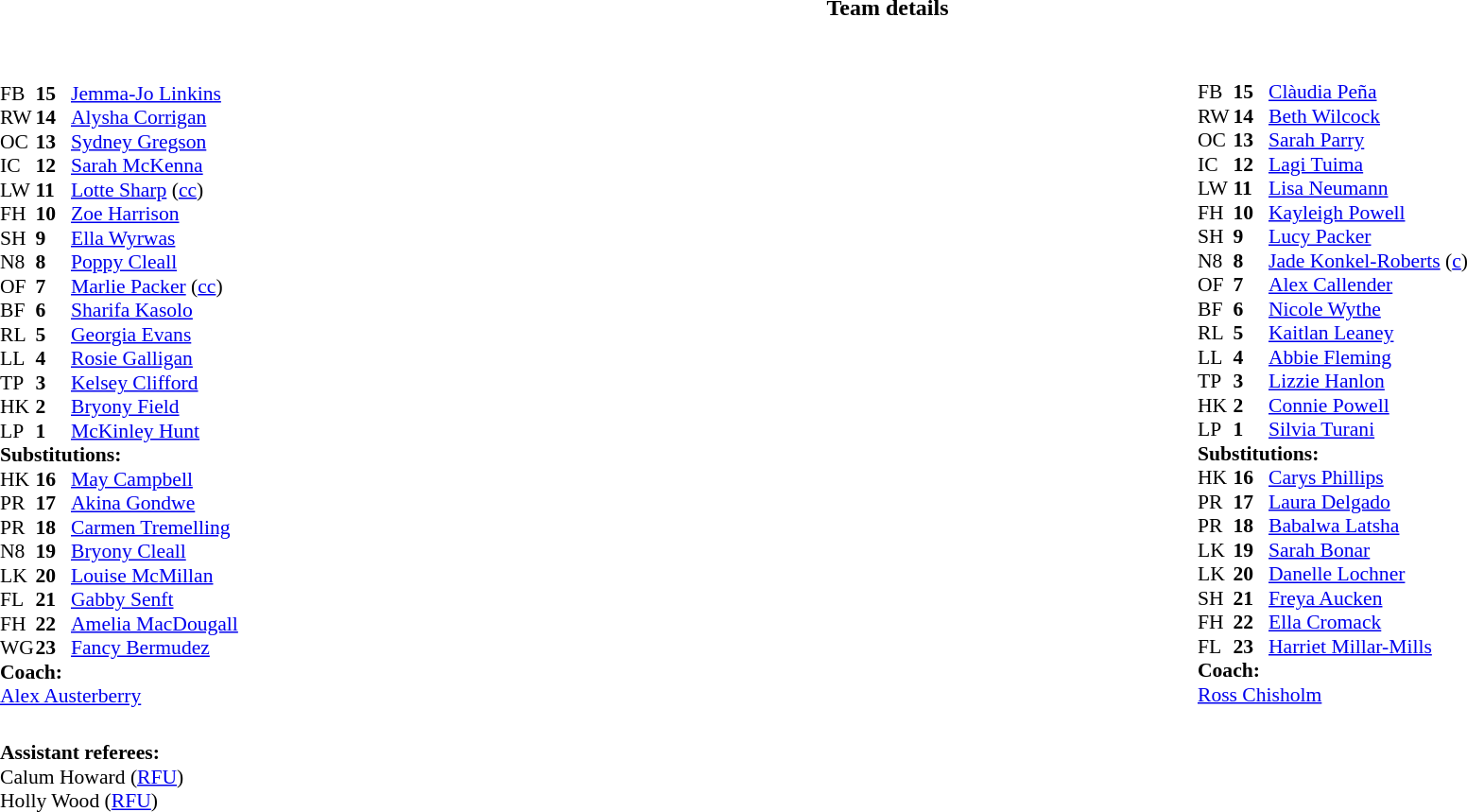<table border="0" style="width:100%;" class="collapsible collapsed">
<tr>
<th>Team details</th>
</tr>
<tr>
<td><br><table style="width:100%;">
<tr>
<td style="vertical-align:top; width:50%;"><br><table style="font-size: 90%" cellspacing="0" cellpadding="0">
<tr>
<th width="25"></th>
<th width="25"></th>
</tr>
<tr>
<td>FB</td>
<td><strong>15</strong></td>
<td> <a href='#'>Jemma-Jo Linkins</a></td>
<td></td>
<td></td>
</tr>
<tr>
<td>RW</td>
<td><strong>14</strong></td>
<td> <a href='#'>Alysha Corrigan</a></td>
</tr>
<tr>
<td>OC</td>
<td><strong>13</strong></td>
<td> <a href='#'>Sydney Gregson</a></td>
</tr>
<tr>
<td>IC</td>
<td><strong>12</strong></td>
<td> <a href='#'>Sarah McKenna</a></td>
</tr>
<tr>
<td>LW</td>
<td><strong>11</strong></td>
<td> <a href='#'>Lotte Sharp</a> (<a href='#'>cc</a>)</td>
</tr>
<tr>
<td>FH</td>
<td><strong>10</strong></td>
<td> <a href='#'>Zoe Harrison</a></td>
</tr>
<tr>
<td>SH</td>
<td><strong>9</strong></td>
<td> <a href='#'>Ella Wyrwas</a></td>
</tr>
<tr>
<td>N8</td>
<td><strong>8</strong></td>
<td> <a href='#'>Poppy Cleall</a></td>
<td></td>
<td></td>
</tr>
<tr>
<td>OF</td>
<td><strong>7</strong></td>
<td> <a href='#'>Marlie Packer</a> (<a href='#'>cc</a>)</td>
</tr>
<tr>
<td>BF</td>
<td><strong>6</strong></td>
<td> <a href='#'>Sharifa Kasolo</a></td>
<td></td>
<td></td>
</tr>
<tr>
<td>RL</td>
<td><strong>5</strong></td>
<td> <a href='#'>Georgia Evans</a></td>
</tr>
<tr>
<td>LL</td>
<td><strong>4</strong></td>
<td> <a href='#'>Rosie Galligan</a></td>
<td></td>
<td></td>
</tr>
<tr>
<td>TP</td>
<td><strong>3</strong></td>
<td> <a href='#'>Kelsey Clifford</a></td>
<td></td>
<td></td>
</tr>
<tr>
<td>HK</td>
<td><strong>2</strong></td>
<td> <a href='#'>Bryony Field</a></td>
<td></td>
<td></td>
</tr>
<tr>
<td>LP</td>
<td><strong>1</strong></td>
<td> <a href='#'>McKinley Hunt</a></td>
<td></td>
<td></td>
</tr>
<tr>
<td colspan=3><strong>Substitutions:</strong></td>
</tr>
<tr>
<td>HK</td>
<td><strong>16</strong></td>
<td> <a href='#'>May Campbell</a></td>
<td></td>
<td></td>
</tr>
<tr>
<td>PR</td>
<td><strong>17</strong></td>
<td> <a href='#'>Akina Gondwe</a></td>
<td></td>
<td></td>
</tr>
<tr>
<td>PR</td>
<td><strong>18</strong></td>
<td> <a href='#'>Carmen Tremelling</a></td>
<td></td>
<td></td>
</tr>
<tr>
<td>N8</td>
<td><strong>19</strong></td>
<td> <a href='#'>Bryony Cleall</a></td>
<td></td>
<td></td>
</tr>
<tr>
<td>LK</td>
<td><strong>20</strong></td>
<td> <a href='#'>Louise McMillan</a></td>
<td></td>
<td></td>
</tr>
<tr>
<td>FL</td>
<td><strong>21</strong></td>
<td> <a href='#'>Gabby Senft</a></td>
<td></td>
<td></td>
</tr>
<tr>
<td>FH</td>
<td><strong>22</strong></td>
<td> <a href='#'>Amelia MacDougall</a></td>
</tr>
<tr>
<td>WG</td>
<td><strong>23</strong></td>
<td> <a href='#'>Fancy Bermudez</a></td>
<td></td>
<td></td>
</tr>
<tr>
<td colspan=3><strong>Coach:</strong></td>
</tr>
<tr>
<td colspan="4"> <a href='#'>Alex Austerberry</a></td>
</tr>
<tr>
</tr>
</table>
</td>
<td style="vertical-align:top;width:50%;font-size:90%"><br><table cellspacing="0" cellpadding="0" style="margin:auto">
<tr>
<th width="25"></th>
<th width="25"></th>
</tr>
<tr>
<td>FB</td>
<td><strong>15</strong></td>
<td> <a href='#'>Clàudia Peña</a></td>
</tr>
<tr>
<td>RW</td>
<td><strong>14</strong></td>
<td> <a href='#'>Beth Wilcock</a></td>
<td></td>
</tr>
<tr>
<td>OC</td>
<td><strong>13</strong></td>
<td> <a href='#'>Sarah Parry</a></td>
</tr>
<tr>
<td>IC</td>
<td><strong>12</strong></td>
<td> <a href='#'>Lagi Tuima</a></td>
</tr>
<tr>
<td>LW</td>
<td><strong>11</strong></td>
<td> <a href='#'>Lisa Neumann</a></td>
</tr>
<tr>
<td>FH</td>
<td><strong>10</strong></td>
<td> <a href='#'>Kayleigh Powell</a></td>
<td></td>
</tr>
<tr>
<td>SH</td>
<td><strong>9</strong></td>
<td> <a href='#'>Lucy Packer</a></td>
</tr>
<tr>
<td>N8</td>
<td><strong>8</strong></td>
<td> <a href='#'>Jade Konkel-Roberts</a> (<a href='#'>c</a>)</td>
</tr>
<tr>
<td>OF</td>
<td><strong>7</strong></td>
<td> <a href='#'>Alex Callender</a></td>
</tr>
<tr>
<td>BF</td>
<td><strong>6</strong></td>
<td> <a href='#'>Nicole Wythe</a></td>
</tr>
<tr>
<td>RL</td>
<td><strong>5</strong></td>
<td> <a href='#'>Kaitlan Leaney</a></td>
<td></td>
<td></td>
</tr>
<tr>
<td>LL</td>
<td><strong>4</strong></td>
<td> <a href='#'>Abbie Fleming</a></td>
<td></td>
<td></td>
</tr>
<tr>
<td>TP</td>
<td><strong>3</strong></td>
<td> <a href='#'>Lizzie Hanlon</a></td>
<td></td>
<td></td>
</tr>
<tr>
<td>HK</td>
<td><strong>2</strong></td>
<td> <a href='#'>Connie Powell</a></td>
<td></td>
<td></td>
</tr>
<tr>
<td>LP</td>
<td><strong>1</strong></td>
<td> <a href='#'>Silvia Turani</a></td>
<td></td>
<td colspan=2></td>
<td></td>
</tr>
<tr>
<td colspan=3><strong>Substitutions:</strong></td>
</tr>
<tr>
<td>HK</td>
<td><strong>16</strong></td>
<td> <a href='#'>Carys Phillips</a></td>
<td></td>
<td></td>
</tr>
<tr>
<td>PR</td>
<td><strong>17</strong></td>
<td> <a href='#'>Laura Delgado</a></td>
<td></td>
<td></td>
<td></td>
<td></td>
</tr>
<tr>
<td>PR</td>
<td><strong>18</strong></td>
<td> <a href='#'>Babalwa Latsha</a></td>
<td></td>
<td></td>
</tr>
<tr>
<td>LK</td>
<td><strong>19</strong></td>
<td> <a href='#'>Sarah Bonar</a></td>
<td></td>
<td></td>
</tr>
<tr>
<td>LK</td>
<td><strong>20</strong></td>
<td> <a href='#'>Danelle Lochner</a></td>
<td></td>
<td></td>
</tr>
<tr>
<td>SH</td>
<td><strong>21</strong></td>
<td> <a href='#'>Freya Aucken</a></td>
</tr>
<tr>
<td>FH</td>
<td><strong>22</strong></td>
<td> <a href='#'>Ella Cromack</a></td>
</tr>
<tr>
<td>FL</td>
<td><strong>23</strong></td>
<td> <a href='#'>Harriet Millar-Mills</a></td>
</tr>
<tr>
<td colspan=3><strong>Coach:</strong></td>
</tr>
<tr>
<td colspan="4"> <a href='#'>Ross Chisholm</a></td>
</tr>
<tr>
</tr>
</table>
</td>
</tr>
</table>
<table style="width:100%;font-size:90%">
<tr>
<td><br>
<strong>Assistant referees:</strong>
<br> Calum Howard (<a href='#'>RFU</a>)
<br> Holly Wood (<a href='#'>RFU</a>)</td>
</tr>
</table>
</td>
</tr>
</table>
